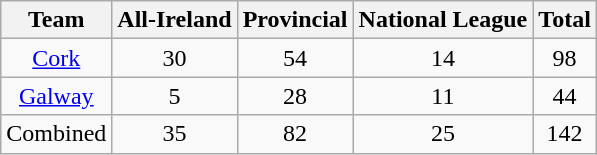<table class="wikitable" style="text-align:center;">
<tr>
<th>Team</th>
<th>All-Ireland</th>
<th>Provincial</th>
<th>National League</th>
<th>Total</th>
</tr>
<tr>
<td><a href='#'>Cork</a></td>
<td>30</td>
<td>54</td>
<td>14</td>
<td>98</td>
</tr>
<tr>
<td><a href='#'>Galway</a></td>
<td>5</td>
<td>28</td>
<td>11</td>
<td>44</td>
</tr>
<tr>
<td>Combined</td>
<td>35</td>
<td>82</td>
<td>25</td>
<td>142</td>
</tr>
</table>
